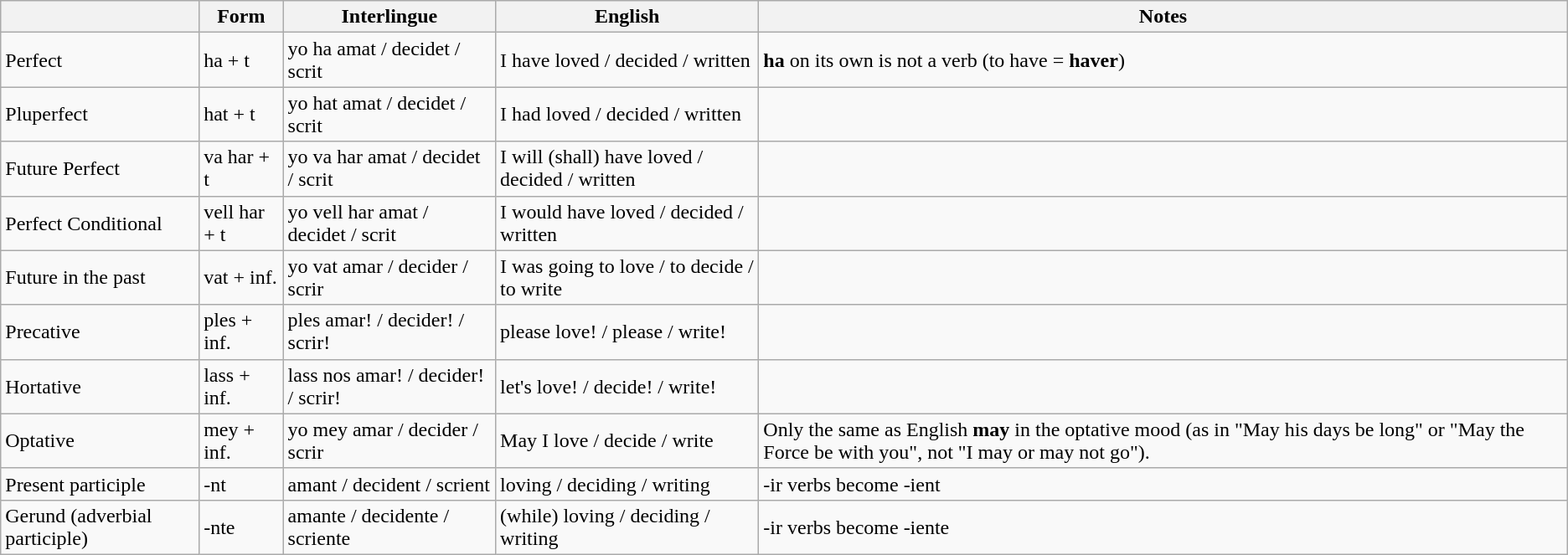<table class="wikitable">
<tr>
<th></th>
<th>Form</th>
<th>Interlingue</th>
<th>English</th>
<th>Notes</th>
</tr>
<tr>
<td>Perfect</td>
<td>ha + t</td>
<td>yo ha amat / decidet / scrit</td>
<td>I have loved / decided / written</td>
<td><strong>ha</strong> on its own is not a verb (to have = <strong>haver</strong>)</td>
</tr>
<tr>
<td>Pluperfect</td>
<td>hat + t</td>
<td>yo hat amat / decidet / scrit</td>
<td>I had loved / decided / written</td>
<td></td>
</tr>
<tr>
<td>Future Perfect</td>
<td>va har + t</td>
<td>yo va har amat / decidet / scrit</td>
<td>I will (shall) have loved / decided / written</td>
<td></td>
</tr>
<tr>
<td>Perfect Conditional</td>
<td>vell har + t</td>
<td>yo vell har amat / decidet / scrit</td>
<td>I would have loved / decided / written</td>
<td></td>
</tr>
<tr>
<td>Future in the past</td>
<td>vat + inf.</td>
<td>yo vat amar / decider / scrir</td>
<td>I was going to love / to decide / to write</td>
<td></td>
</tr>
<tr>
<td>Precative</td>
<td>ples + inf.</td>
<td>ples amar! / decider! / scrir!</td>
<td>please love! / please / write!</td>
<td></td>
</tr>
<tr>
<td>Hortative</td>
<td>lass + inf.</td>
<td>lass nos amar! / decider! / scrir!</td>
<td>let's love! / decide! / write!</td>
<td></td>
</tr>
<tr>
<td>Optative</td>
<td>mey + inf.</td>
<td>yo mey amar / decider / scrir</td>
<td>May I love / decide / write</td>
<td>Only the same as English <strong>may</strong> in the optative mood (as in "May his days be long" or "May the Force be with you", not "I may or may not go").</td>
</tr>
<tr>
<td>Present participle</td>
<td>-nt</td>
<td>amant / decident / scrient</td>
<td>loving / deciding / writing</td>
<td>-ir verbs become -ient</td>
</tr>
<tr>
<td>Gerund (adverbial participle)</td>
<td>-nte</td>
<td>amante / decidente / scriente</td>
<td>(while) loving / deciding / writing</td>
<td>-ir verbs become -iente</td>
</tr>
</table>
